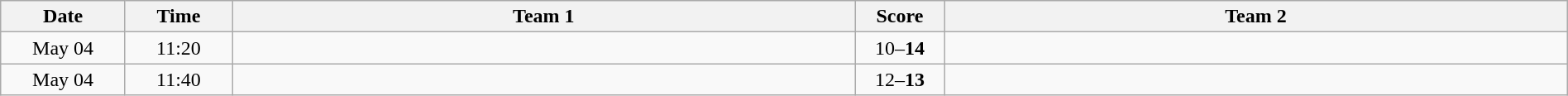<table class="wikitable" width="100%">
<tr>
<th style="width:7%">Date</th>
<th style="width:6%">Time</th>
<th style="width:35%">Team 1</th>
<th style="width:5%">Score</th>
<th style="width:35%">Team 2</th>
</tr>
<tr>
<td style="text-align:center">May 04</td>
<td style="text-align:center">11:20</td>
<td style="text-align:right"></td>
<td style="text-align:center">10–<strong>14</strong></td>
<td style="text-align:left"><strong></strong></td>
</tr>
<tr>
<td style="text-align:center">May 04</td>
<td style="text-align:center">11:40</td>
<td style="text-align:right"></td>
<td style="text-align:center">12–<strong>13</strong></td>
<td style="text-align:left"><strong></strong></td>
</tr>
</table>
